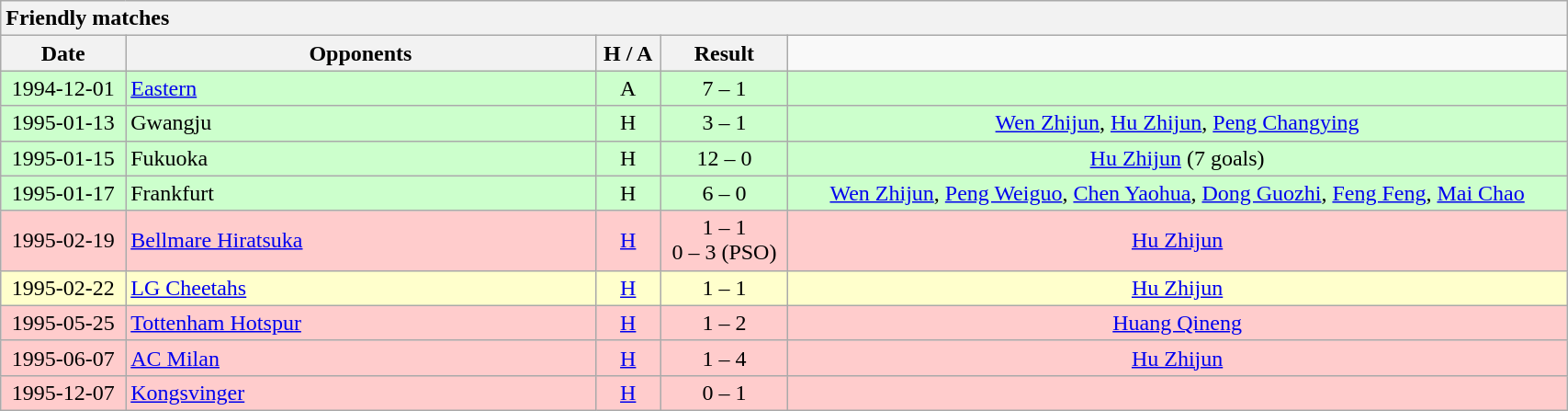<table class="wikitable collapsible collapsed" style="width:90%; text-align:center">
<tr>
<th colspan="5" style="text-align:left;">Friendly matches</th>
</tr>
<tr>
<th>Date</th>
<th width=30%>Opponents</th>
<th>H / A</th>
<th>Result</th>
</tr>
<tr bgcolor="#ccffcc">
<td>1994-12-01</td>
<td align=left> <a href='#'>Eastern</a></td>
<td>A</td>
<td>7 – 1</td>
<td></td>
</tr>
<tr bgcolor="#ccffcc">
<td>1995-01-13</td>
<td align=left> Gwangju</td>
<td>H</td>
<td>3 – 1</td>
<td><a href='#'>Wen Zhijun</a>, <a href='#'>Hu Zhijun</a>, <a href='#'>Peng Changying</a></td>
</tr>
<tr bgcolor="#ccffcc">
<td>1995-01-15</td>
<td align=left> Fukuoka</td>
<td>H</td>
<td>12 – 0</td>
<td><a href='#'>Hu Zhijun</a> (7 goals)</td>
</tr>
<tr bgcolor="#ccffcc">
<td>1995-01-17</td>
<td align=left> Frankfurt</td>
<td>H</td>
<td>6 – 0</td>
<td><a href='#'>Wen Zhijun</a>, <a href='#'>Peng Weiguo</a>, <a href='#'>Chen Yaohua</a>, <a href='#'>Dong Guozhi</a>, <a href='#'>Feng Feng</a>, <a href='#'>Mai Chao</a></td>
</tr>
<tr bgcolor="#ffcccc">
<td>1995-02-19</td>
<td align=left> <a href='#'>Bellmare Hiratsuka</a></td>
<td><a href='#'>H</a></td>
<td>1 – 1 <br> 0 – 3 (PSO)</td>
<td><a href='#'>Hu Zhijun</a></td>
</tr>
<tr bgcolor="#ffffcc">
<td>1995-02-22</td>
<td align=left> <a href='#'>LG Cheetahs</a></td>
<td><a href='#'>H</a></td>
<td>1 – 1</td>
<td><a href='#'>Hu Zhijun</a></td>
</tr>
<tr bgcolor="#ffcccc">
<td>1995-05-25</td>
<td align=left> <a href='#'>Tottenham Hotspur</a></td>
<td><a href='#'>H</a></td>
<td>1 – 2</td>
<td><a href='#'>Huang Qineng</a></td>
</tr>
<tr bgcolor="#ffcccc">
<td>1995-06-07</td>
<td align=left> <a href='#'>AC Milan</a></td>
<td><a href='#'>H</a></td>
<td>1 – 4</td>
<td><a href='#'>Hu Zhijun</a></td>
</tr>
<tr bgcolor="#ffcccc">
<td>1995-12-07</td>
<td align=left> <a href='#'>Kongsvinger</a></td>
<td><a href='#'>H</a></td>
<td>0 – 1</td>
<td></td>
</tr>
</table>
